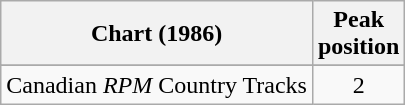<table class="wikitable sortable">
<tr>
<th align="left">Chart (1986)</th>
<th align="center">Peak<br>position</th>
</tr>
<tr>
</tr>
<tr>
<td align="left">Canadian <em>RPM</em> Country Tracks</td>
<td align="center">2</td>
</tr>
</table>
